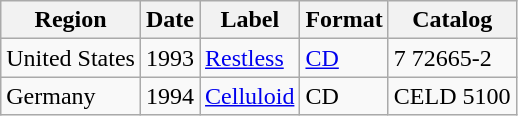<table class="wikitable">
<tr>
<th>Region</th>
<th>Date</th>
<th>Label</th>
<th>Format</th>
<th>Catalog</th>
</tr>
<tr>
<td>United States</td>
<td>1993</td>
<td><a href='#'>Restless</a></td>
<td><a href='#'>CD</a></td>
<td>7 72665-2</td>
</tr>
<tr>
<td>Germany</td>
<td>1994</td>
<td><a href='#'>Celluloid</a></td>
<td>CD</td>
<td>CELD 5100</td>
</tr>
</table>
